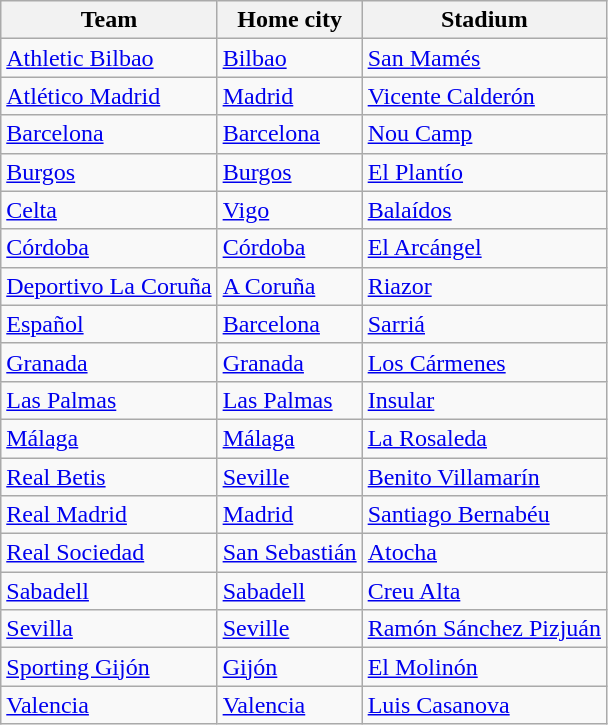<table class="wikitable sortable" style="text-align: left;">
<tr>
<th>Team</th>
<th>Home city</th>
<th>Stadium</th>
</tr>
<tr>
<td><a href='#'>Athletic Bilbao</a></td>
<td><a href='#'>Bilbao</a></td>
<td><a href='#'>San Mamés</a></td>
</tr>
<tr>
<td><a href='#'>Atlético Madrid</a></td>
<td><a href='#'>Madrid</a></td>
<td><a href='#'>Vicente Calderón</a></td>
</tr>
<tr>
<td><a href='#'>Barcelona</a></td>
<td><a href='#'>Barcelona</a></td>
<td><a href='#'>Nou Camp</a></td>
</tr>
<tr>
<td><a href='#'>Burgos</a></td>
<td><a href='#'>Burgos</a></td>
<td><a href='#'>El Plantío</a></td>
</tr>
<tr>
<td><a href='#'>Celta</a></td>
<td><a href='#'>Vigo</a></td>
<td><a href='#'>Balaídos</a></td>
</tr>
<tr>
<td><a href='#'>Córdoba</a></td>
<td><a href='#'>Córdoba</a></td>
<td><a href='#'>El Arcángel</a></td>
</tr>
<tr>
<td><a href='#'>Deportivo La Coruña</a></td>
<td><a href='#'>A Coruña</a></td>
<td><a href='#'>Riazor</a></td>
</tr>
<tr>
<td><a href='#'>Español</a></td>
<td><a href='#'>Barcelona</a></td>
<td><a href='#'>Sarriá</a></td>
</tr>
<tr>
<td><a href='#'>Granada</a></td>
<td><a href='#'>Granada</a></td>
<td><a href='#'>Los Cármenes</a></td>
</tr>
<tr>
<td><a href='#'>Las Palmas</a></td>
<td><a href='#'>Las Palmas</a></td>
<td><a href='#'>Insular</a></td>
</tr>
<tr>
<td><a href='#'>Málaga</a></td>
<td><a href='#'>Málaga</a></td>
<td><a href='#'>La Rosaleda</a></td>
</tr>
<tr>
<td><a href='#'>Real Betis</a></td>
<td><a href='#'>Seville</a></td>
<td><a href='#'>Benito Villamarín</a></td>
</tr>
<tr>
<td><a href='#'>Real Madrid</a></td>
<td><a href='#'>Madrid</a></td>
<td><a href='#'>Santiago Bernabéu</a></td>
</tr>
<tr>
<td><a href='#'>Real Sociedad</a></td>
<td><a href='#'>San Sebastián</a></td>
<td><a href='#'>Atocha</a></td>
</tr>
<tr>
<td><a href='#'>Sabadell</a></td>
<td><a href='#'>Sabadell</a></td>
<td><a href='#'>Creu Alta</a></td>
</tr>
<tr>
<td><a href='#'>Sevilla</a></td>
<td><a href='#'>Seville</a></td>
<td><a href='#'>Ramón Sánchez Pizjuán</a></td>
</tr>
<tr>
<td><a href='#'>Sporting Gijón</a></td>
<td><a href='#'>Gijón</a></td>
<td><a href='#'>El Molinón</a></td>
</tr>
<tr>
<td><a href='#'>Valencia</a></td>
<td><a href='#'>Valencia</a></td>
<td><a href='#'>Luis Casanova</a></td>
</tr>
</table>
